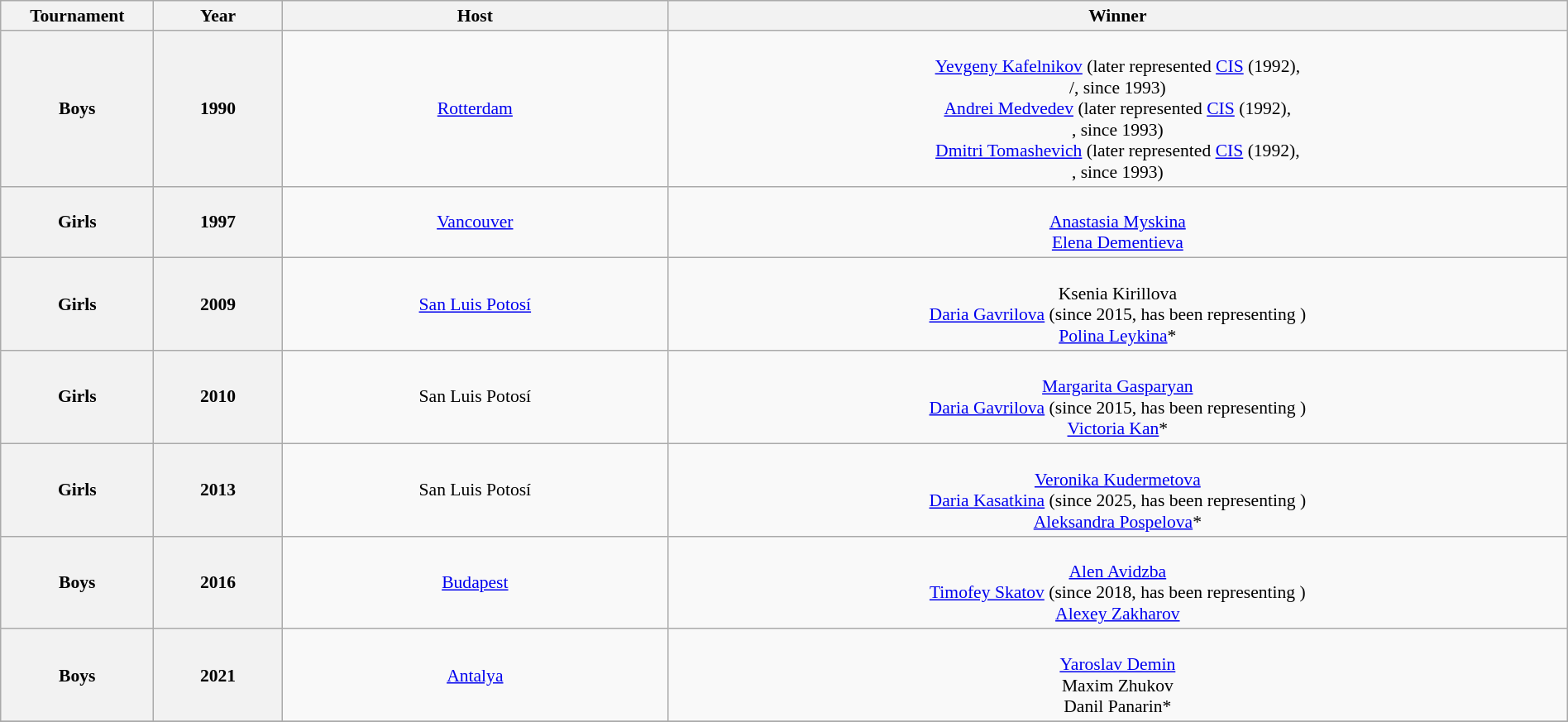<table class="wikitable sortable" style="font-size:90%;" width=100%>
<tr>
<th width=5%>Tournament</th>
<th width=5%>Year</th>
<th width=15%>Host</th>
<th width=35%>Winner</th>
</tr>
<tr align=center>
<th>Boys</th>
<th>1990</th>
<td> <a href='#'>Rotterdam</a></td>
<td><strong></strong><br><a href='#'>Yevgeny Kafelnikov</a> (later represented  <a href='#'>CIS</a> (1992), <br>/, since 1993)<br><a href='#'>Andrei Medvedev</a> (later represented  <a href='#'>CIS</a> (1992),<br> , since 1993)<br><a href='#'>Dmitri Tomashevich</a> (later represented  <a href='#'>CIS</a> (1992),<br> , since 1993)</td>
</tr>
<tr align=center>
<th>Girls</th>
<th>1997</th>
<td> <a href='#'>Vancouver</a></td>
<td><strong></strong><br><a href='#'>Anastasia Myskina</a><br><a href='#'>Elena Dementieva</a></td>
</tr>
<tr align=center>
<th>Girls</th>
<th>2009</th>
<td> <a href='#'>San Luis Potosí</a></td>
<td><strong></strong><br>Ksenia Kirillova<br><a href='#'>Daria Gavrilova</a> (since 2015, has been representing )<br><a href='#'>Polina Leykina</a>*</td>
</tr>
<tr align=center>
<th>Girls</th>
<th>2010</th>
<td> San Luis Potosí</td>
<td><strong></strong><br><a href='#'>Margarita Gasparyan</a><br><a href='#'>Daria Gavrilova</a> (since 2015, has been representing )<br><a href='#'>Victoria Kan</a>*</td>
</tr>
<tr align=center>
<th>Girls</th>
<th>2013</th>
<td> San Luis Potosí</td>
<td><strong></strong><br><a href='#'>Veronika Kudermetova</a><br><a href='#'>Daria Kasatkina</a> (since 2025, has been representing )<br><a href='#'>Aleksandra Pospelova</a>*</td>
</tr>
<tr align=center>
<th>Boys</th>
<th>2016</th>
<td> <a href='#'>Budapest</a></td>
<td><strong></strong><br><a href='#'>Alen Avidzba</a><br><a href='#'>Timofey Skatov</a> (since 2018, has been representing )<br><a href='#'>Alexey Zakharov</a></td>
</tr>
<tr align=center>
<th>Boys</th>
<th>2021</th>
<td> <a href='#'>Antalya</a></td>
<td><strong></strong><br><a href='#'>Yaroslav Demin</a><br>Maxim Zhukov<br>Danil Panarin*</td>
</tr>
<tr align=center>
</tr>
</table>
